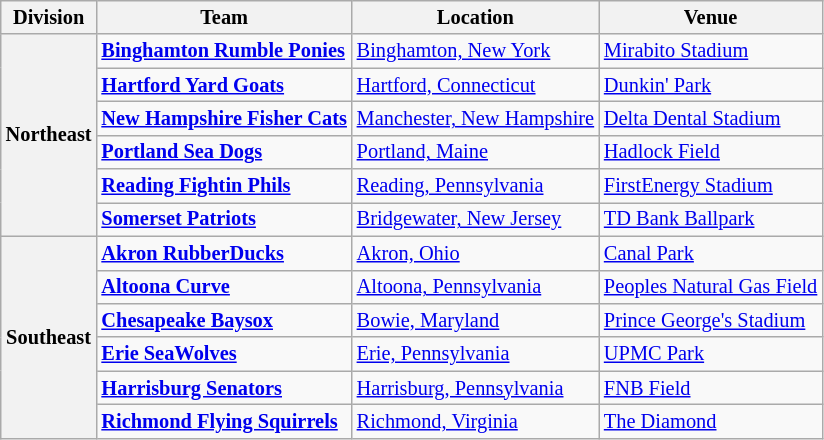<table class="wikitable" style="font-size:85%">
<tr>
<th>Division</th>
<th>Team</th>
<th>Location</th>
<th>Venue</th>
</tr>
<tr>
<th rowspan="6">Northeast</th>
<td><strong><a href='#'>Binghamton Rumble Ponies</a></strong></td>
<td><a href='#'>Binghamton, New York</a></td>
<td><a href='#'>Mirabito Stadium</a></td>
</tr>
<tr>
<td><strong><a href='#'>Hartford Yard Goats</a></strong></td>
<td><a href='#'>Hartford, Connecticut</a></td>
<td><a href='#'>Dunkin' Park</a></td>
</tr>
<tr>
<td><strong><a href='#'>New Hampshire Fisher Cats</a></strong></td>
<td><a href='#'>Manchester, New Hampshire</a></td>
<td><a href='#'>Delta Dental Stadium</a></td>
</tr>
<tr>
<td><strong><a href='#'>Portland Sea Dogs</a> </strong></td>
<td><a href='#'>Portland, Maine</a></td>
<td><a href='#'>Hadlock Field</a></td>
</tr>
<tr>
<td><strong><a href='#'>Reading Fightin Phils</a></strong></td>
<td><a href='#'>Reading, Pennsylvania</a></td>
<td><a href='#'>FirstEnergy Stadium</a></td>
</tr>
<tr>
<td><strong><a href='#'>Somerset Patriots</a></strong></td>
<td><a href='#'>Bridgewater, New Jersey</a></td>
<td><a href='#'>TD Bank Ballpark</a></td>
</tr>
<tr>
<th rowspan="6">Southeast</th>
<td><strong><a href='#'>Akron RubberDucks</a></strong></td>
<td><a href='#'>Akron, Ohio</a></td>
<td><a href='#'>Canal Park</a></td>
</tr>
<tr>
<td><strong><a href='#'>Altoona Curve</a></strong></td>
<td><a href='#'>Altoona, Pennsylvania</a></td>
<td><a href='#'>Peoples Natural Gas Field</a></td>
</tr>
<tr>
<td><strong><a href='#'>Chesapeake Baysox</a></strong></td>
<td><a href='#'>Bowie, Maryland</a></td>
<td><a href='#'>Prince George's Stadium</a></td>
</tr>
<tr>
<td><strong><a href='#'>Erie SeaWolves</a></strong></td>
<td><a href='#'>Erie, Pennsylvania</a></td>
<td><a href='#'>UPMC Park</a></td>
</tr>
<tr>
<td><strong><a href='#'>Harrisburg Senators</a></strong></td>
<td><a href='#'>Harrisburg, Pennsylvania</a></td>
<td><a href='#'>FNB Field</a></td>
</tr>
<tr>
<td><strong><a href='#'>Richmond Flying Squirrels</a></strong></td>
<td><a href='#'>Richmond, Virginia</a></td>
<td><a href='#'>The Diamond</a></td>
</tr>
</table>
